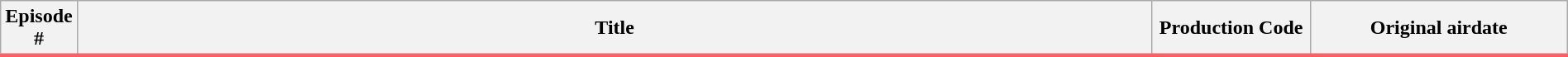<table class="wikitable plainrowheaders" width="100%" style="background: #FFFFFF;">
<tr style="border-bottom:3px solid #FF5F5F">
<th width="25">Episode #</th>
<th>Title</th>
<th width="120">Production Code</th>
<th width="200">Original airdate<br>







</th>
</tr>
</table>
